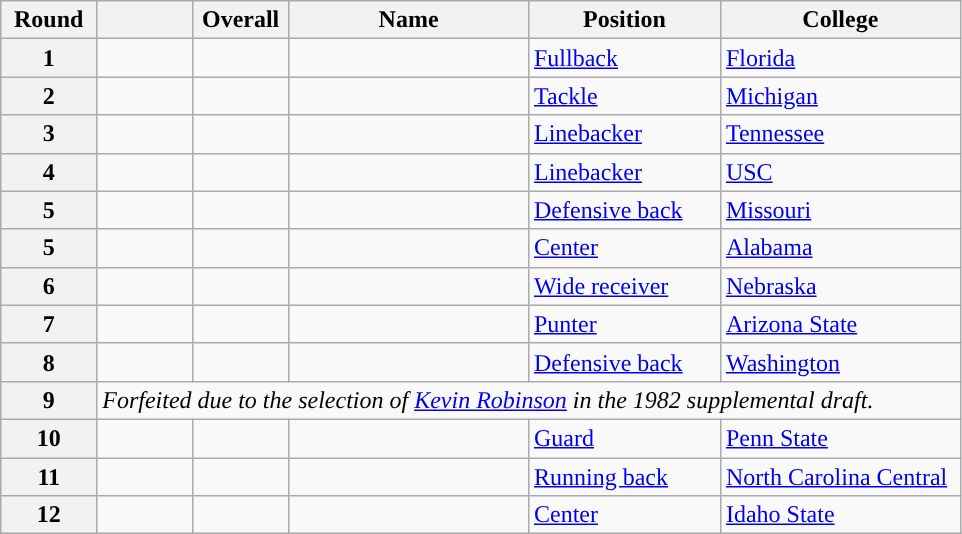<table class="wikitable sortable">
<tr>
<th scope="col" style="width: 10%;">Round</th>
<th scope="col" style="width: 10%;"></th>
<th scope="col" style="width: 10%;">Overall</th>
<th scope="col" style="width: 25%;">Name</th>
<th scope="col" style="width: 20%;">Position</th>
<th scope="col" style="width: 25%;">College</th>
</tr>
<tr>
<th scope="row">1</th>
<td></td>
<td></td>
<td></td>
<td><a href='#'>Fullback</a></td>
<td><a href='#'>Florida</a></td>
</tr>
<tr>
<th scope="row">2</th>
<td></td>
<td></td>
<td></td>
<td><a href='#'>Tackle</a></td>
<td><a href='#'>Michigan</a></td>
</tr>
<tr>
<th scope="row">3</th>
<td></td>
<td></td>
<td></td>
<td><a href='#'>Linebacker</a></td>
<td><a href='#'>Tennessee</a></td>
</tr>
<tr>
<th scope="row">4</th>
<td></td>
<td></td>
<td></td>
<td><a href='#'>Linebacker</a></td>
<td><a href='#'>USC</a></td>
</tr>
<tr>
<th scope="row">5</th>
<td></td>
<td></td>
<td></td>
<td><a href='#'>Defensive back</a></td>
<td><a href='#'>Missouri</a></td>
</tr>
<tr>
<th scope="row">5</th>
<td></td>
<td></td>
<td></td>
<td><a href='#'>Center</a></td>
<td><a href='#'>Alabama</a></td>
</tr>
<tr>
<th scope="row">6</th>
<td></td>
<td></td>
<td></td>
<td><a href='#'>Wide receiver</a></td>
<td><a href='#'>Nebraska</a></td>
</tr>
<tr>
<th scope="row">7</th>
<td></td>
<td></td>
<td></td>
<td><a href='#'>Punter</a></td>
<td><a href='#'>Arizona State</a></td>
</tr>
<tr>
<th scope="row">8</th>
<td></td>
<td></td>
<td></td>
<td><a href='#'>Defensive back</a></td>
<td><a href='#'>Washington</a></td>
</tr>
<tr>
<th scope="row">9</th>
<td colspan=5><em>Forfeited due to the selection of <a href='#'>Kevin Robinson</a> in the 1982 supplemental draft.</em></td>
</tr>
<tr>
<th scope="row">10</th>
<td></td>
<td></td>
<td></td>
<td><a href='#'>Guard</a></td>
<td><a href='#'>Penn State</a></td>
</tr>
<tr>
<th scope="row">11</th>
<td></td>
<td></td>
<td></td>
<td><a href='#'>Running back</a></td>
<td><a href='#'>North Carolina Central</a></td>
</tr>
<tr>
<th scope="row">12</th>
<td></td>
<td></td>
<td></td>
<td><a href='#'>Center</a></td>
<td><a href='#'>Idaho State</a></td>
</tr>
</table>
